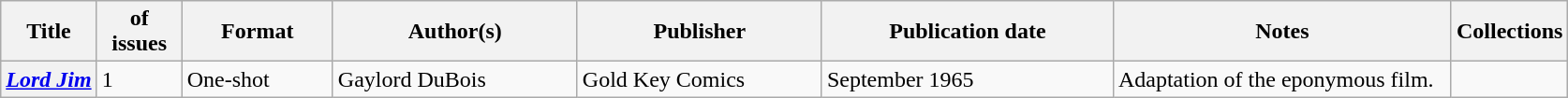<table class="wikitable">
<tr>
<th>Title</th>
<th style="width:40pt"> of issues</th>
<th style="width:75pt">Format</th>
<th style="width:125pt">Author(s)</th>
<th style="width:125pt">Publisher</th>
<th style="width:150pt">Publication date</th>
<th style="width:175pt">Notes</th>
<th>Collections</th>
</tr>
<tr>
<th><em><a href='#'>Lord Jim</a></em></th>
<td>1</td>
<td>One-shot</td>
<td>Gaylord DuBois</td>
<td>Gold Key Comics</td>
<td>September 1965</td>
<td>Adaptation of the eponymous film.</td>
<td></td>
</tr>
</table>
